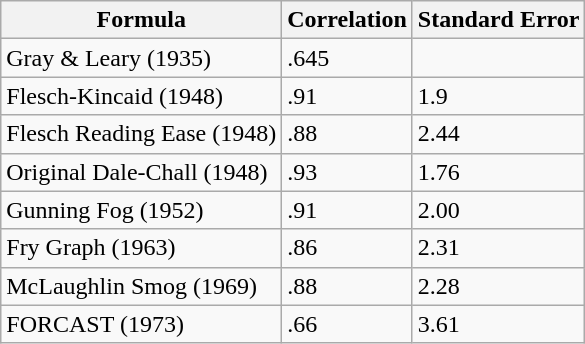<table class="wikitable">
<tr>
<th>Formula</th>
<th>Correlation</th>
<th>Standard Error</th>
</tr>
<tr>
<td>Gray & Leary (1935)</td>
<td>.645</td>
<td></td>
</tr>
<tr>
<td>Flesch‐Kincaid (1948)</td>
<td>.91</td>
<td>1.9</td>
</tr>
<tr>
<td>Flesch Reading Ease (1948)</td>
<td>.88</td>
<td>2.44</td>
</tr>
<tr>
<td>Original Dale‐Chall (1948)</td>
<td>.93</td>
<td>1.76</td>
</tr>
<tr>
<td>Gunning Fog (1952)</td>
<td>.91</td>
<td>2.00</td>
</tr>
<tr>
<td>Fry Graph (1963)</td>
<td>.86</td>
<td>2.31</td>
</tr>
<tr>
<td>McLaughlin Smog (1969)</td>
<td>.88</td>
<td>2.28</td>
</tr>
<tr>
<td>FORCAST (1973)</td>
<td>.66</td>
<td>3.61</td>
</tr>
</table>
